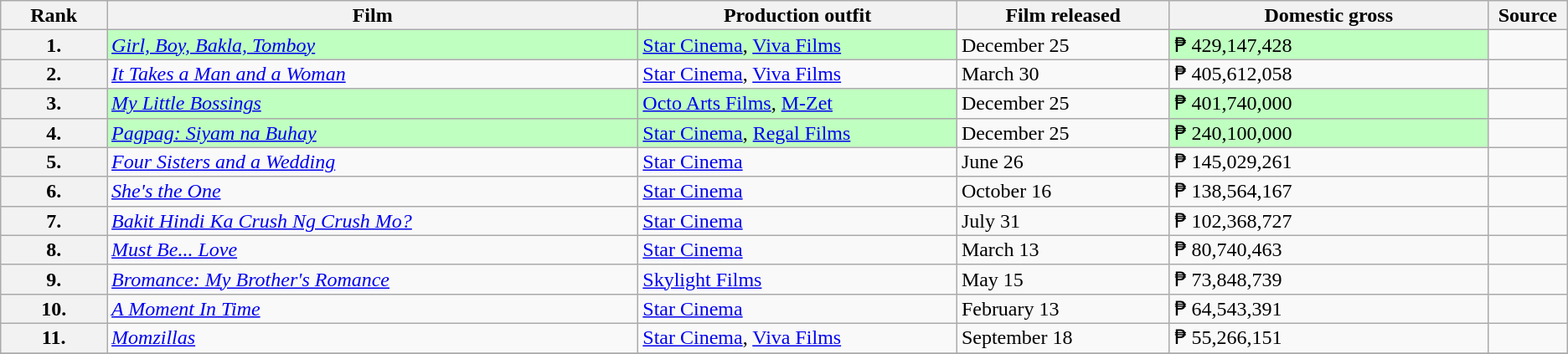<table class="wikitable" style="text-align:left; font-size:100%; line-height:16px;">
<tr>
<th style="width:05%;">Rank</th>
<th style="width:25%;">Film</th>
<th style="width:15%;">Production outfit</th>
<th style="width:10%;">Film released</th>
<th style="width:15%;">Domestic gross</th>
<th style="width:02%;">Source</th>
</tr>
<tr>
<th>1.</th>
<td style="background:#BFFFC0;"><em><a href='#'>Girl, Boy, Bakla, Tomboy</a></em></td>
<td style="background:#BFFFC0;"><a href='#'>Star Cinema</a>, <a href='#'>Viva Films</a></td>
<td>December 25</td>
<td style="background:#BFFFC0;">₱ 429,147,428</td>
<td style="text-align:center;"></td>
</tr>
<tr>
<th>2.</th>
<td><em><a href='#'>It Takes a Man and a Woman</a></em></td>
<td><a href='#'>Star Cinema</a>, <a href='#'>Viva Films</a></td>
<td>March 30</td>
<td>₱ 405,612,058</td>
<td style="text-align:center;"></td>
</tr>
<tr>
<th>3.</th>
<td style="background:#BFFFC0;"><em><a href='#'>My Little Bossings</a></em></td>
<td style="background:#BFFFC0;"><a href='#'>Octo Arts Films</a>, <a href='#'>M-Zet</a></td>
<td>December 25</td>
<td style="background:#BFFFC0;">₱ 401,740,000 </td>
<td style="text-align:center;"></td>
</tr>
<tr>
<th>4.</th>
<td style="background:#BFFFC0;"><em><a href='#'>Pagpag: Siyam na Buhay</a></em></td>
<td style="background:#BFFFC0;"><a href='#'>Star Cinema</a>, <a href='#'>Regal Films</a></td>
<td>December 25</td>
<td style="background:#BFFFC0; text-align:left;">₱ 240,100,000 </td>
<td style="text-align:center;"></td>
</tr>
<tr>
<th>5.</th>
<td><em><a href='#'>Four Sisters and a Wedding</a></em></td>
<td><a href='#'>Star Cinema</a></td>
<td>June 26</td>
<td>₱ 145,029,261</td>
<td style="text-align:center;"></td>
</tr>
<tr>
<th>6.</th>
<td><em><a href='#'>She's the One</a></em></td>
<td><a href='#'>Star Cinema</a></td>
<td>October 16</td>
<td>₱ 138,564,167</td>
<td style="text-align:center;"></td>
</tr>
<tr>
<th>7.</th>
<td><em><a href='#'>Bakit Hindi Ka Crush Ng Crush Mo?</a></em></td>
<td><a href='#'>Star Cinema</a></td>
<td>July 31</td>
<td>₱ 102,368,727</td>
<td style="text-align:center;"></td>
</tr>
<tr>
<th>8.</th>
<td><em><a href='#'>Must Be... Love</a></em></td>
<td><a href='#'>Star Cinema</a></td>
<td>March 13</td>
<td>₱ 80,740,463</td>
<td style="text-align:center;"></td>
</tr>
<tr>
<th>9.</th>
<td><em><a href='#'>Bromance: My Brother's Romance</a></em></td>
<td><a href='#'>Skylight Films</a></td>
<td>May 15</td>
<td>₱ 73,848,739</td>
<td style="text-align:center;"></td>
</tr>
<tr>
<th>10.</th>
<td><em><a href='#'>A Moment In Time</a></em></td>
<td><a href='#'>Star Cinema</a></td>
<td>February 13</td>
<td>₱ 64,543,391</td>
<td style="text-align:center;"></td>
</tr>
<tr>
<th>11.</th>
<td><em><a href='#'>Momzillas</a></em></td>
<td><a href='#'>Star Cinema</a>, <a href='#'>Viva Films</a></td>
<td>September 18</td>
<td>₱ 55,266,151</td>
<td style="text-align:center;"></td>
</tr>
<tr>
</tr>
</table>
